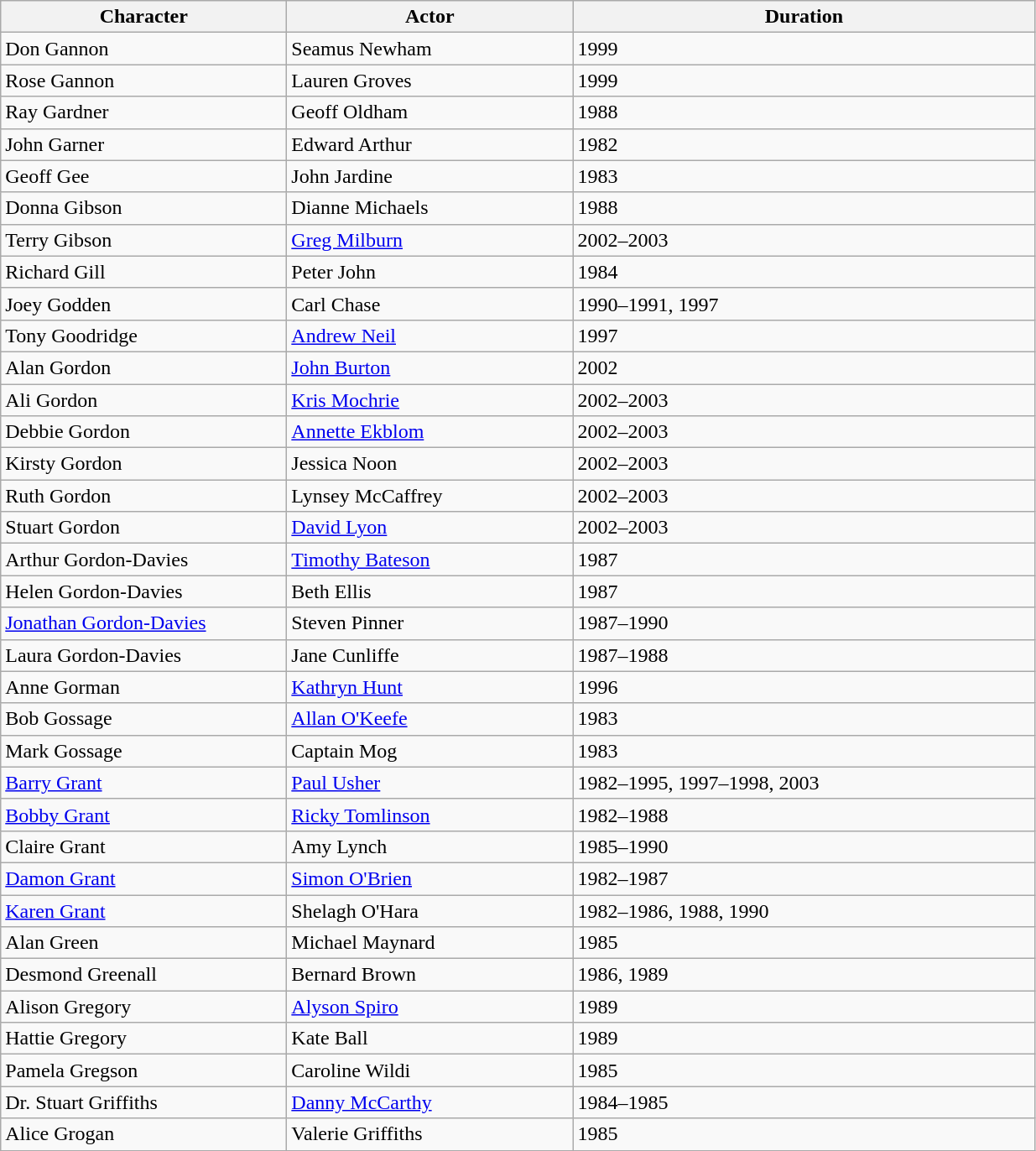<table class="wikitable">
<tr>
<th style="width:220px;">Character</th>
<th style="width:220px;">Actor</th>
<th style="width:360px;">Duration</th>
</tr>
<tr>
<td>Don Gannon</td>
<td>Seamus Newham</td>
<td>1999</td>
</tr>
<tr>
<td>Rose Gannon</td>
<td>Lauren Groves</td>
<td>1999</td>
</tr>
<tr>
<td>Ray Gardner</td>
<td>Geoff Oldham</td>
<td>1988</td>
</tr>
<tr>
<td>John Garner</td>
<td>Edward Arthur</td>
<td>1982</td>
</tr>
<tr>
<td>Geoff Gee</td>
<td>John Jardine</td>
<td>1983</td>
</tr>
<tr>
<td>Donna Gibson</td>
<td>Dianne Michaels</td>
<td>1988</td>
</tr>
<tr>
<td>Terry Gibson</td>
<td><a href='#'>Greg Milburn</a></td>
<td>2002–2003</td>
</tr>
<tr>
<td>Richard Gill</td>
<td>Peter John</td>
<td>1984</td>
</tr>
<tr>
<td>Joey Godden</td>
<td>Carl Chase</td>
<td>1990–1991, 1997</td>
</tr>
<tr>
<td>Tony Goodridge</td>
<td><a href='#'>Andrew Neil</a></td>
<td>1997</td>
</tr>
<tr>
<td>Alan Gordon</td>
<td><a href='#'>John Burton</a></td>
<td>2002</td>
</tr>
<tr>
<td>Ali Gordon</td>
<td><a href='#'>Kris Mochrie</a></td>
<td>2002–2003</td>
</tr>
<tr>
<td>Debbie Gordon</td>
<td><a href='#'>Annette Ekblom</a></td>
<td>2002–2003</td>
</tr>
<tr>
<td>Kirsty Gordon</td>
<td>Jessica Noon</td>
<td>2002–2003</td>
</tr>
<tr>
<td>Ruth Gordon</td>
<td>Lynsey McCaffrey</td>
<td>2002–2003</td>
</tr>
<tr>
<td>Stuart Gordon</td>
<td><a href='#'>David Lyon</a></td>
<td>2002–2003</td>
</tr>
<tr>
<td>Arthur Gordon-Davies</td>
<td><a href='#'>Timothy Bateson</a></td>
<td>1987</td>
</tr>
<tr>
<td>Helen Gordon-Davies</td>
<td>Beth Ellis</td>
<td>1987</td>
</tr>
<tr>
<td><a href='#'>Jonathan Gordon-Davies</a></td>
<td>Steven Pinner</td>
<td>1987–1990</td>
</tr>
<tr>
<td>Laura Gordon-Davies</td>
<td>Jane Cunliffe</td>
<td>1987–1988</td>
</tr>
<tr>
<td>Anne Gorman</td>
<td><a href='#'>Kathryn Hunt</a></td>
<td>1996</td>
</tr>
<tr>
<td>Bob Gossage</td>
<td><a href='#'>Allan O'Keefe</a></td>
<td>1983</td>
</tr>
<tr>
<td>Mark Gossage</td>
<td>Captain Mog</td>
<td>1983</td>
</tr>
<tr>
<td><a href='#'>Barry Grant</a></td>
<td><a href='#'>Paul Usher</a></td>
<td>1982–1995, 1997–1998, 2003</td>
</tr>
<tr>
<td><a href='#'>Bobby Grant</a></td>
<td><a href='#'>Ricky Tomlinson</a></td>
<td>1982–1988</td>
</tr>
<tr>
<td>Claire Grant</td>
<td>Amy Lynch</td>
<td>1985–1990</td>
</tr>
<tr>
<td><a href='#'>Damon Grant</a></td>
<td><a href='#'>Simon O'Brien</a></td>
<td>1982–1987</td>
</tr>
<tr>
<td><a href='#'>Karen Grant</a></td>
<td>Shelagh O'Hara</td>
<td>1982–1986, 1988, 1990</td>
</tr>
<tr>
<td>Alan Green</td>
<td>Michael Maynard</td>
<td>1985</td>
</tr>
<tr>
<td>Desmond Greenall</td>
<td>Bernard Brown</td>
<td>1986, 1989</td>
</tr>
<tr>
<td>Alison Gregory</td>
<td><a href='#'>Alyson Spiro</a></td>
<td>1989</td>
</tr>
<tr>
<td>Hattie Gregory</td>
<td>Kate Ball</td>
<td>1989</td>
</tr>
<tr>
<td>Pamela Gregson</td>
<td>Caroline Wildi</td>
<td>1985</td>
</tr>
<tr>
<td>Dr. Stuart Griffiths</td>
<td><a href='#'>Danny McCarthy</a></td>
<td>1984–1985</td>
</tr>
<tr>
<td>Alice Grogan</td>
<td>Valerie Griffiths</td>
<td>1985</td>
</tr>
</table>
